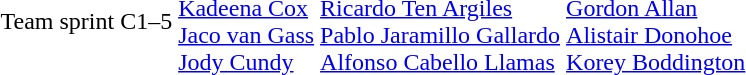<table>
<tr>
<td>Team sprint</td>
<td>C1–5<br></td>
<td><br><a href='#'>Kadeena Cox</a><br><a href='#'>Jaco van Gass</a><br><a href='#'>Jody Cundy</a></td>
<td><br><a href='#'>Ricardo Ten Argiles</a><br><a href='#'>Pablo Jaramillo Gallardo</a><br><a href='#'>Alfonso Cabello Llamas</a></td>
<td><br><a href='#'>Gordon Allan</a><br><a href='#'>Alistair Donohoe</a><br><a href='#'>Korey Boddington</a></td>
</tr>
</table>
